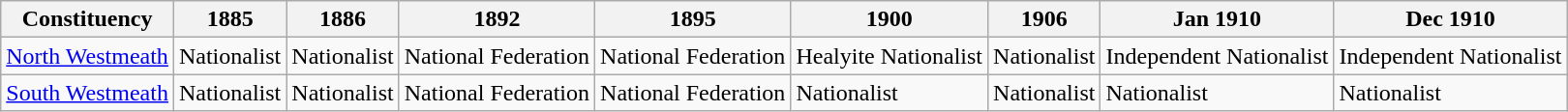<table class="wikitable sortable">
<tr>
<th>Constituency</th>
<th>1885</th>
<th>1886</th>
<th>1892</th>
<th>1895</th>
<th>1900</th>
<th>1906</th>
<th>Jan 1910</th>
<th>Dec 1910</th>
</tr>
<tr>
<td><a href='#'>North Westmeath</a></td>
<td bgcolor=>Nationalist</td>
<td bgcolor=>Nationalist</td>
<td bgcolor=>National Federation</td>
<td bgcolor=>National Federation</td>
<td bgcolor=>Healyite Nationalist</td>
<td bgcolor=>Nationalist</td>
<td bgcolor=>Independent Nationalist</td>
<td bgcolor=>Independent Nationalist</td>
</tr>
<tr>
<td><a href='#'>South Westmeath</a></td>
<td bgcolor=>Nationalist</td>
<td bgcolor=>Nationalist</td>
<td bgcolor=>National Federation</td>
<td bgcolor=>National Federation</td>
<td bgcolor=>Nationalist</td>
<td bgcolor=>Nationalist</td>
<td bgcolor=>Nationalist</td>
<td bgcolor=>Nationalist</td>
</tr>
</table>
